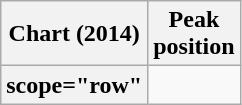<table class="wikitable sortable plainrowheaders">
<tr>
<th>Chart (2014)</th>
<th>Peak<br>position</th>
</tr>
<tr>
<th>scope="row"</th>
</tr>
</table>
